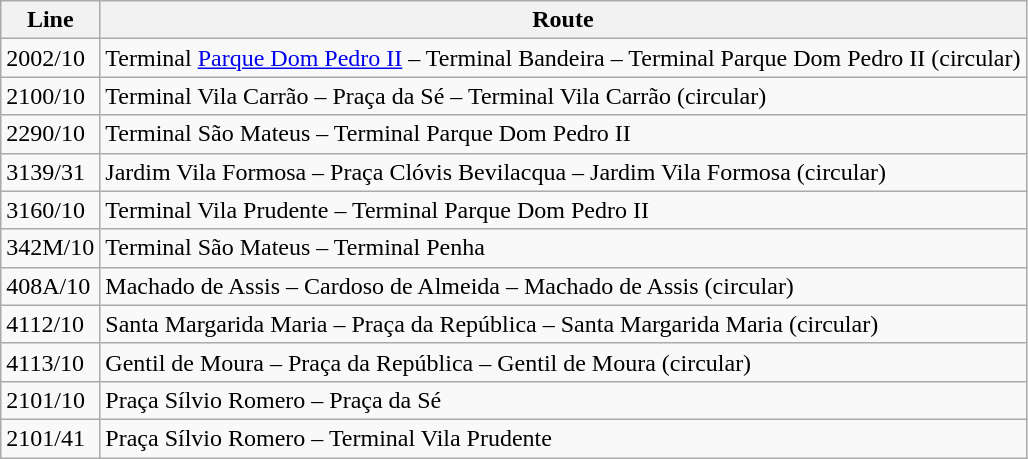<table class="wikitable">
<tr>
<th>Line</th>
<th>Route</th>
</tr>
<tr>
<td>2002/10</td>
<td>Terminal <a href='#'>Parque Dom Pedro II</a> – Terminal Bandeira – Terminal Parque Dom Pedro II (circular)</td>
</tr>
<tr>
<td>2100/10</td>
<td>Terminal Vila Carrão – Praça da Sé – Terminal Vila Carrão (circular)</td>
</tr>
<tr>
<td>2290/10</td>
<td>Terminal São Mateus – Terminal Parque Dom Pedro II</td>
</tr>
<tr>
<td>3139/31</td>
<td>Jardim Vila Formosa – Praça Clóvis Bevilacqua – Jardim Vila Formosa (circular)</td>
</tr>
<tr>
<td>3160/10</td>
<td>Terminal Vila Prudente – Terminal Parque Dom Pedro II</td>
</tr>
<tr>
<td>342M/10</td>
<td>Terminal São Mateus – Terminal Penha</td>
</tr>
<tr>
<td>408A/10</td>
<td>Machado de Assis – Cardoso de Almeida – Machado de Assis (circular)</td>
</tr>
<tr>
<td>4112/10</td>
<td>Santa Margarida Maria – Praça da República – Santa Margarida Maria (circular)</td>
</tr>
<tr>
<td>4113/10</td>
<td>Gentil de Moura – Praça da República – Gentil de Moura (circular)</td>
</tr>
<tr>
<td>2101/10</td>
<td>Praça Sílvio Romero – Praça da Sé</td>
</tr>
<tr>
<td>2101/41</td>
<td>Praça Sílvio Romero – Terminal Vila Prudente</td>
</tr>
</table>
